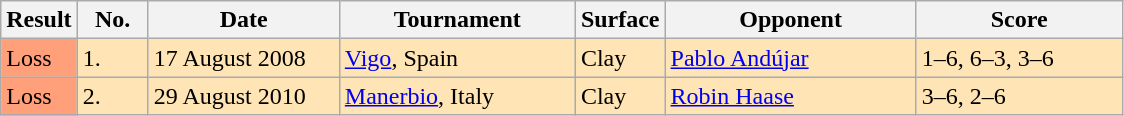<table class="wikitable">
<tr>
<th width=40>Result</th>
<th width=40>No.</th>
<th width=120>Date</th>
<th width=150>Tournament</th>
<th width=50>Surface</th>
<th width=160>Opponent</th>
<th width=130>Score</th>
</tr>
<tr style="background:moccasin">
<td style="background:#FFA07A">Loss</td>
<td>1.</td>
<td>17 August 2008</td>
<td><a href='#'>Vigo</a>, Spain</td>
<td>Clay</td>
<td> <a href='#'>Pablo Andújar</a></td>
<td>1–6, 6–3, 3–6</td>
</tr>
<tr style="background:moccasin">
<td style="background:#FFA07A">Loss</td>
<td>2.</td>
<td>29 August 2010</td>
<td><a href='#'>Manerbio</a>, Italy</td>
<td>Clay</td>
<td> <a href='#'>Robin Haase</a></td>
<td>3–6, 2–6</td>
</tr>
</table>
